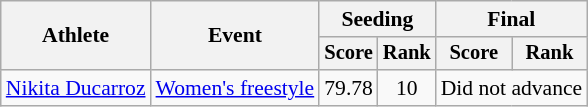<table class=wikitable style=font-size:90%;text-align:center>
<tr>
<th rowspan=2>Athlete</th>
<th rowspan=2>Event</th>
<th colspan=2>Seeding</th>
<th colspan=2>Final</th>
</tr>
<tr style=font-size:95%>
<th>Score</th>
<th>Rank</th>
<th>Score</th>
<th>Rank</th>
</tr>
<tr>
<td align=left><a href='#'>Nikita Ducarroz</a></td>
<td align=left><a href='#'>Women's freestyle</a></td>
<td>79.78</td>
<td>10</td>
<td colspan="2">Did not advance</td>
</tr>
</table>
